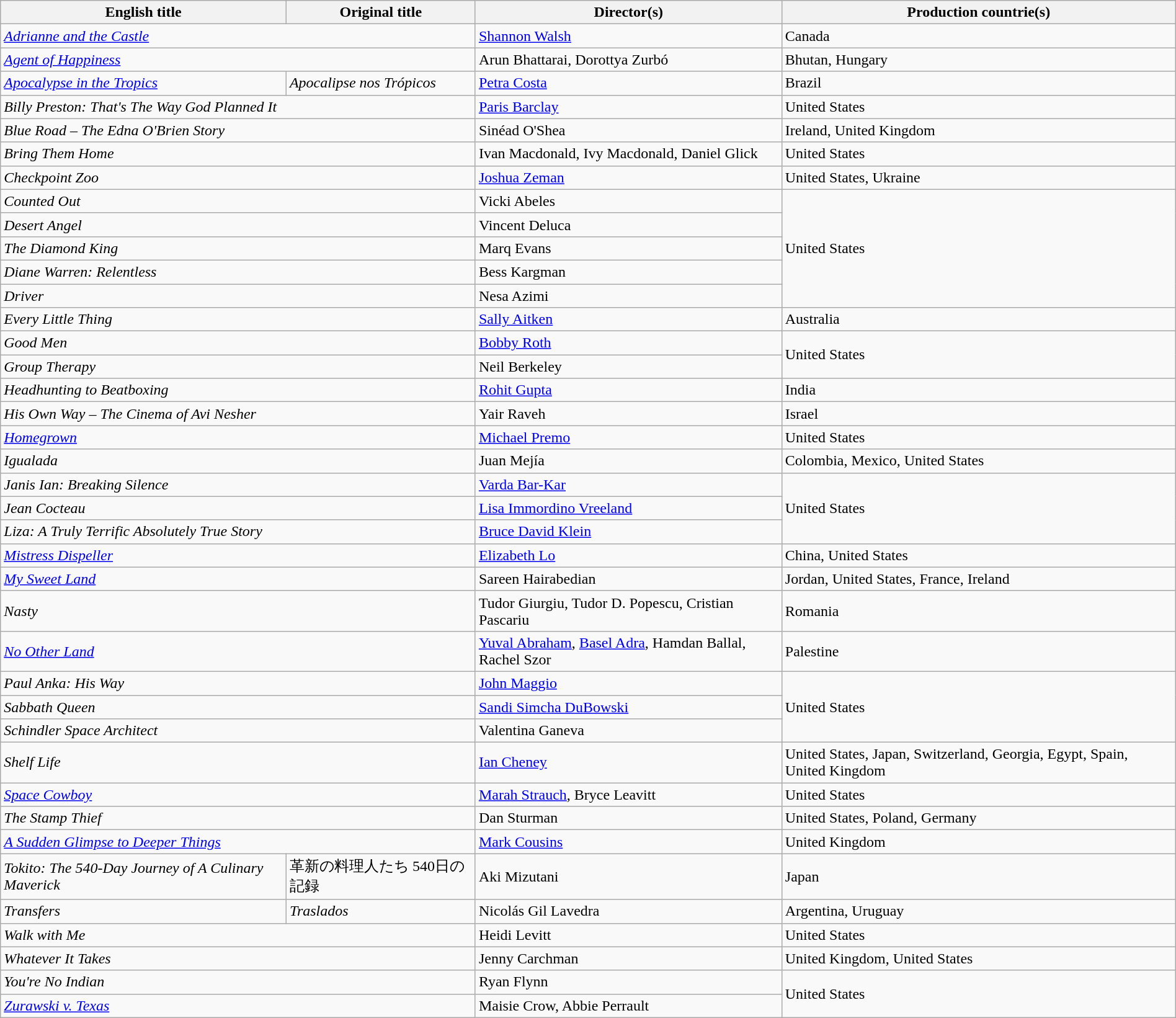<table class="sortable wikitable" style="width:100%; margin-bottom:4px" cellpadding="5">
<tr>
<th scope="col">English title</th>
<th scope="col">Original title</th>
<th scope="col">Director(s)</th>
<th scope="col">Production countrie(s)</th>
</tr>
<tr>
<td colspan="2"><em><a href='#'>Adrianne and the Castle</a></em></td>
<td><a href='#'>Shannon Walsh</a></td>
<td>Canada</td>
</tr>
<tr>
<td colspan="2"><em><a href='#'>Agent of Happiness</a></em></td>
<td>Arun Bhattarai, Dorottya Zurbó</td>
<td>Bhutan, Hungary</td>
</tr>
<tr>
<td><em><a href='#'>Apocalypse in the Tropics</a></em></td>
<td><em>Apocalipse nos Trópicos</em></td>
<td><a href='#'>Petra Costa</a></td>
<td>Brazil</td>
</tr>
<tr>
<td colspan="2"><em>Billy Preston: That's The Way God Planned It</em></td>
<td><a href='#'>Paris Barclay</a></td>
<td>United States</td>
</tr>
<tr>
<td colspan="2"><em>Blue Road – The Edna O'Brien Story</em></td>
<td>Sinéad O'Shea</td>
<td>Ireland, United Kingdom</td>
</tr>
<tr>
<td colspan="2"><em>Bring Them Home</em></td>
<td>Ivan Macdonald, Ivy Macdonald, Daniel Glick</td>
<td>United States</td>
</tr>
<tr>
<td colspan="2"><em>Checkpoint Zoo</em></td>
<td><a href='#'>Joshua Zeman</a></td>
<td>United States, Ukraine</td>
</tr>
<tr>
<td colspan="2"><em>Counted Out</em></td>
<td>Vicki Abeles</td>
<td rowspan="5">United States</td>
</tr>
<tr>
<td colspan="2"><em>Desert Angel</em></td>
<td>Vincent Deluca</td>
</tr>
<tr>
<td colspan="2"><em>The Diamond King</em></td>
<td>Marq Evans</td>
</tr>
<tr>
<td colspan="2"><em>Diane Warren: Relentless</em></td>
<td>Bess Kargman</td>
</tr>
<tr>
<td colspan="2"><em>Driver</em></td>
<td>Nesa Azimi</td>
</tr>
<tr>
<td colspan="2"><em>Every Little Thing</em></td>
<td><a href='#'>Sally Aitken</a></td>
<td>Australia</td>
</tr>
<tr>
<td colspan="2"><em>Good Men</em></td>
<td><a href='#'>Bobby Roth</a></td>
<td rowspan="2">United States</td>
</tr>
<tr>
<td colspan="2"><em>Group Therapy</em></td>
<td>Neil Berkeley</td>
</tr>
<tr>
<td colspan="2"><em>Headhunting to Beatboxing</em></td>
<td><a href='#'>Rohit Gupta</a></td>
<td>India</td>
</tr>
<tr>
<td colspan="2"><em>His Own Way – The Cinema of Avi Nesher</em></td>
<td>Yair Raveh</td>
<td>Israel</td>
</tr>
<tr>
<td colspan="2"><em><a href='#'>Homegrown</a></em></td>
<td><a href='#'>Michael Premo</a></td>
<td>United States</td>
</tr>
<tr>
<td colspan="2"><em>Igualada</em></td>
<td>Juan Mejía</td>
<td>Colombia, Mexico, United States</td>
</tr>
<tr>
<td colspan="2"><em>Janis Ian: Breaking Silence</em></td>
<td><a href='#'>Varda Bar-Kar</a></td>
<td rowspan="3">United States</td>
</tr>
<tr>
<td colspan="2"><em>Jean Cocteau</em></td>
<td><a href='#'>Lisa Immordino Vreeland</a></td>
</tr>
<tr>
<td colspan="2"><em>Liza: A Truly Terrific Absolutely True Story</em></td>
<td><a href='#'>Bruce David Klein</a></td>
</tr>
<tr>
<td colspan="2"><em><a href='#'>Mistress Dispeller</a></em></td>
<td><a href='#'>Elizabeth Lo</a></td>
<td>China, United States</td>
</tr>
<tr>
<td colspan="2"><em><a href='#'>My Sweet Land</a></em></td>
<td>Sareen Hairabedian</td>
<td>Jordan, United States, France, Ireland</td>
</tr>
<tr>
<td colspan="2"><em>Nasty</em></td>
<td>Tudor Giurgiu, Tudor D. Popescu, Cristian Pascariu</td>
<td>Romania</td>
</tr>
<tr>
<td colspan="2"><em><a href='#'>No Other Land</a></em></td>
<td><a href='#'>Yuval Abraham</a>, <a href='#'>Basel Adra</a>, Hamdan Ballal, Rachel Szor</td>
<td>Palestine</td>
</tr>
<tr>
<td colspan="2"><em>Paul Anka: His Way</em></td>
<td><a href='#'>John Maggio</a></td>
<td rowspan="3">United States</td>
</tr>
<tr>
<td colspan="2"><em>Sabbath Queen</em></td>
<td><a href='#'>Sandi Simcha DuBowski</a></td>
</tr>
<tr>
<td colspan="2"><em>Schindler Space Architect</em></td>
<td>Valentina Ganeva</td>
</tr>
<tr>
<td colspan="2"><em>Shelf Life</em></td>
<td><a href='#'>Ian Cheney</a></td>
<td>United States, Japan, Switzerland, Georgia, Egypt, Spain, United Kingdom</td>
</tr>
<tr>
<td colspan="2"><em><a href='#'>Space Cowboy</a></em></td>
<td><a href='#'>Marah Strauch</a>, Bryce Leavitt</td>
<td>United States</td>
</tr>
<tr>
<td colspan="2"><em>The Stamp Thief</em></td>
<td>Dan Sturman</td>
<td>United States, Poland, Germany</td>
</tr>
<tr>
<td colspan="2"><em><a href='#'>A Sudden Glimpse to Deeper Things</a></em></td>
<td><a href='#'>Mark Cousins</a></td>
<td>United Kingdom</td>
</tr>
<tr>
<td><em>Tokito: The 540-Day Journey of A Culinary Maverick</em></td>
<td>革新の料理人たち 540日の記録</td>
<td>Aki Mizutani</td>
<td>Japan</td>
</tr>
<tr>
<td><em>Transfers</em></td>
<td><em>Traslados</em></td>
<td>Nicolás Gil Lavedra</td>
<td>Argentina, Uruguay</td>
</tr>
<tr>
<td colspan="2"><em>Walk with Me</em></td>
<td>Heidi Levitt</td>
<td>United States</td>
</tr>
<tr>
<td colspan="2"><em>Whatever It Takes</em></td>
<td>Jenny Carchman</td>
<td>United Kingdom, United States</td>
</tr>
<tr>
<td colspan="2"><em>You're No Indian</em></td>
<td>Ryan Flynn</td>
<td rowspan="2">United States</td>
</tr>
<tr>
<td colspan="2"><em><a href='#'>Zurawski v. Texas</a></em></td>
<td>Maisie Crow, Abbie Perrault</td>
</tr>
</table>
